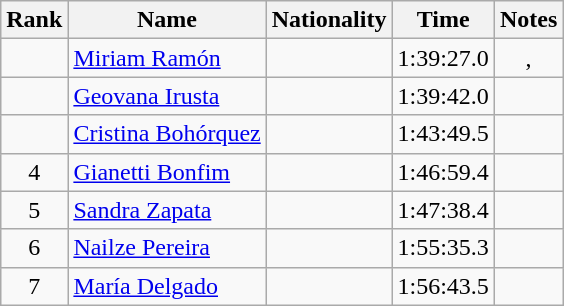<table class="wikitable sortable" style="text-align:center">
<tr>
<th>Rank</th>
<th>Name</th>
<th>Nationality</th>
<th>Time</th>
<th>Notes</th>
</tr>
<tr>
<td></td>
<td align=left><a href='#'>Miriam Ramón</a></td>
<td align=left></td>
<td>1:39:27.0</td>
<td><strong></strong>, <strong></strong></td>
</tr>
<tr>
<td></td>
<td align=left><a href='#'>Geovana Irusta</a></td>
<td align=left></td>
<td>1:39:42.0</td>
<td><strong></strong></td>
</tr>
<tr>
<td></td>
<td align=left><a href='#'>Cristina Bohórquez</a></td>
<td align=left></td>
<td>1:43:49.5</td>
<td><strong></strong></td>
</tr>
<tr>
<td>4</td>
<td align=left><a href='#'>Gianetti Bonfim</a></td>
<td align=left></td>
<td>1:46:59.4</td>
<td></td>
</tr>
<tr>
<td>5</td>
<td align=left><a href='#'>Sandra Zapata</a></td>
<td align=left></td>
<td>1:47:38.4</td>
<td></td>
</tr>
<tr>
<td>6</td>
<td align=left><a href='#'>Nailze Pereira</a></td>
<td align=left></td>
<td>1:55:35.3</td>
<td></td>
</tr>
<tr>
<td>7</td>
<td align=left><a href='#'>María Delgado</a></td>
<td align=left></td>
<td>1:56:43.5</td>
<td></td>
</tr>
</table>
